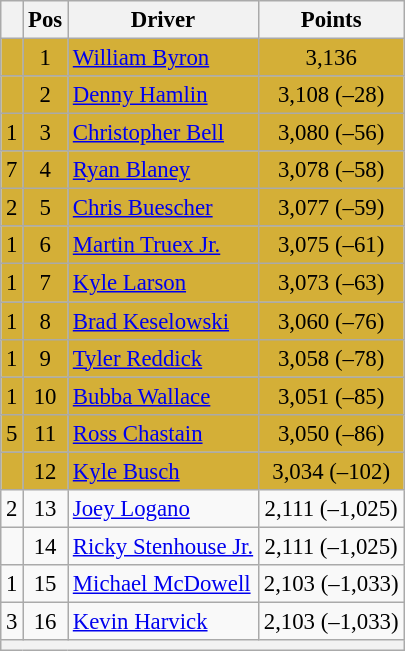<table class="wikitable" style="font-size: 95%;">
<tr>
<th></th>
<th>Pos</th>
<th>Driver</th>
<th>Points</th>
</tr>
<tr style="background:#D4AF37;">
<td align="left"></td>
<td style="text-align:center;">1</td>
<td><a href='#'>William Byron</a></td>
<td style="text-align:center;">3,136</td>
</tr>
<tr style="background:#D4AF37;">
<td align="left"></td>
<td style="text-align:center;">2</td>
<td><a href='#'>Denny Hamlin</a></td>
<td style="text-align:center;">3,108 (–28)</td>
</tr>
<tr style="background:#D4AF37;">
<td align="left"> 1</td>
<td style="text-align:center;">3</td>
<td><a href='#'>Christopher Bell</a></td>
<td style="text-align:center;">3,080 (–56)</td>
</tr>
<tr style="background:#D4AF37;">
<td align="left"> 7</td>
<td style="text-align:center;">4</td>
<td><a href='#'>Ryan Blaney</a></td>
<td style="text-align:center;">3,078 (–58)</td>
</tr>
<tr style="background:#D4AF37;">
<td align="left"> 2</td>
<td style="text-align:center;">5</td>
<td><a href='#'>Chris Buescher</a></td>
<td style="text-align:center;">3,077 (–59)</td>
</tr>
<tr style="background:#D4AF37;">
<td align="left"> 1</td>
<td style="text-align:center;">6</td>
<td><a href='#'>Martin Truex Jr.</a></td>
<td style="text-align:center;">3,075 (–61)</td>
</tr>
<tr style="background:#D4AF37;">
<td align="left"> 1</td>
<td style="text-align:center;">7</td>
<td><a href='#'>Kyle Larson</a></td>
<td style="text-align:center;">3,073 (–63)</td>
</tr>
<tr style="background:#D4AF37;">
<td align="left"> 1</td>
<td style="text-align:center;">8</td>
<td><a href='#'>Brad Keselowski</a></td>
<td style="text-align:center;">3,060 (–76)</td>
</tr>
<tr style="background:#D4AF37;">
<td align="left"> 1</td>
<td style="text-align:center;">9</td>
<td><a href='#'>Tyler Reddick</a></td>
<td style="text-align:center;">3,058 (–78)</td>
</tr>
<tr style="background:#D4AF37;">
<td align="left"> 1</td>
<td style="text-align:center;">10</td>
<td><a href='#'>Bubba Wallace</a></td>
<td style="text-align:center;">3,051 (–85)</td>
</tr>
<tr style="background:#D4AF37;">
<td align="left"> 5</td>
<td style="text-align:center;">11</td>
<td><a href='#'>Ross Chastain</a></td>
<td style="text-align:center;">3,050 (–86)</td>
</tr>
<tr style="background:#D4AF37;">
<td align="left"></td>
<td style="text-align:center;">12</td>
<td><a href='#'>Kyle Busch</a></td>
<td style="text-align:center;">3,034 (–102)</td>
</tr>
<tr>
<td align="left"> 2</td>
<td style="text-align:center;">13</td>
<td><a href='#'>Joey Logano</a></td>
<td style="text-align:center;">2,111 (–1,025)</td>
</tr>
<tr>
<td align="left"></td>
<td style="text-align:center;">14</td>
<td><a href='#'>Ricky Stenhouse Jr.</a></td>
<td style="text-align:center;">2,111 (–1,025)</td>
</tr>
<tr>
<td align="left"> 1</td>
<td style="text-align:center;">15</td>
<td><a href='#'>Michael McDowell</a></td>
<td style="text-align:center;">2,103 (–1,033)</td>
</tr>
<tr>
<td align="left"> 3</td>
<td style="text-align:center;">16</td>
<td><a href='#'>Kevin Harvick</a></td>
<td style="text-align:center;">2,103 (–1,033)</td>
</tr>
<tr class="sortbottom">
<th colspan="9"></th>
</tr>
</table>
